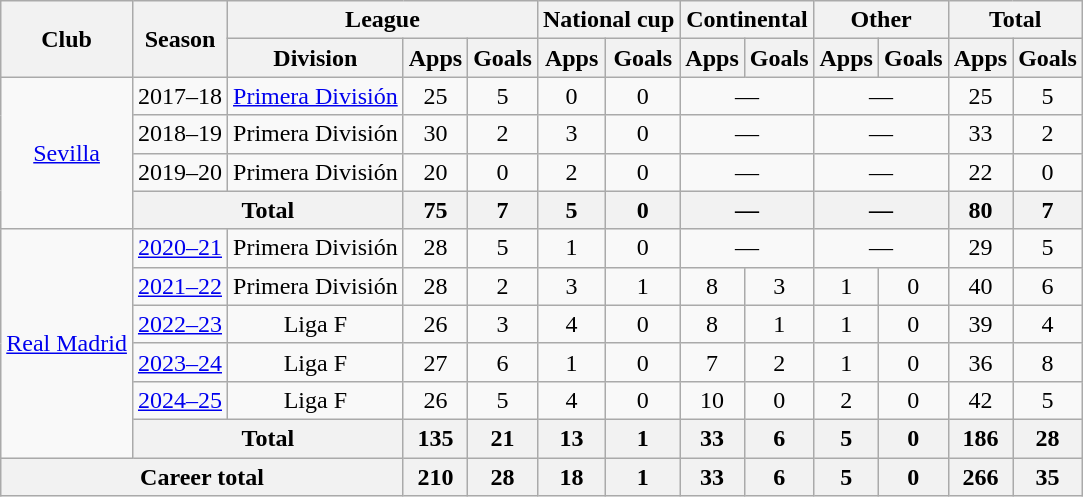<table class="wikitable" style="text-align:center">
<tr>
<th rowspan="2">Club</th>
<th rowspan="2">Season</th>
<th colspan="3">League</th>
<th colspan="2">National cup</th>
<th colspan="2">Continental</th>
<th colspan="2">Other</th>
<th colspan="2">Total</th>
</tr>
<tr>
<th>Division</th>
<th>Apps</th>
<th>Goals</th>
<th>Apps</th>
<th>Goals</th>
<th>Apps</th>
<th>Goals</th>
<th>Apps</th>
<th>Goals</th>
<th>Apps</th>
<th>Goals</th>
</tr>
<tr>
<td rowspan="4"><a href='#'>Sevilla</a></td>
<td>2017–18</td>
<td><a href='#'>Primera División</a></td>
<td>25</td>
<td>5</td>
<td>0</td>
<td>0</td>
<td colspan="2">—</td>
<td colspan="2">—</td>
<td>25</td>
<td>5</td>
</tr>
<tr>
<td>2018–19</td>
<td>Primera División</td>
<td>30</td>
<td>2</td>
<td>3</td>
<td>0</td>
<td colspan="2">—</td>
<td colspan="2">—</td>
<td>33</td>
<td>2</td>
</tr>
<tr>
<td>2019–20</td>
<td>Primera División</td>
<td>20</td>
<td>0</td>
<td>2</td>
<td>0</td>
<td colspan="2">—</td>
<td colspan="2">—</td>
<td>22</td>
<td>0</td>
</tr>
<tr>
<th colspan="2">Total</th>
<th>75</th>
<th>7</th>
<th>5</th>
<th>0</th>
<th colspan="2">—</th>
<th colspan="2">—</th>
<th>80</th>
<th>7</th>
</tr>
<tr>
<td rowspan="6"><a href='#'>Real Madrid</a></td>
<td><a href='#'>2020–21</a></td>
<td>Primera División</td>
<td>28</td>
<td>5</td>
<td>1</td>
<td>0</td>
<td colspan="2">—</td>
<td colspan="2">—</td>
<td>29</td>
<td>5</td>
</tr>
<tr>
<td><a href='#'>2021–22</a></td>
<td>Primera División</td>
<td>28</td>
<td>2</td>
<td>3</td>
<td>1</td>
<td>8</td>
<td>3</td>
<td>1</td>
<td>0</td>
<td>40</td>
<td>6</td>
</tr>
<tr>
<td><a href='#'>2022–23</a></td>
<td>Liga F</td>
<td>26</td>
<td>3</td>
<td>4</td>
<td>0</td>
<td>8</td>
<td>1</td>
<td>1</td>
<td>0</td>
<td>39</td>
<td>4</td>
</tr>
<tr>
<td><a href='#'>2023–24</a></td>
<td>Liga F</td>
<td>27</td>
<td>6</td>
<td>1</td>
<td>0</td>
<td>7</td>
<td>2</td>
<td>1</td>
<td>0</td>
<td>36</td>
<td>8</td>
</tr>
<tr>
<td><a href='#'>2024–25</a></td>
<td>Liga F</td>
<td>26</td>
<td>5</td>
<td>4</td>
<td>0</td>
<td>10</td>
<td>0</td>
<td>2</td>
<td>0</td>
<td>42</td>
<td>5</td>
</tr>
<tr>
<th colspan="2">Total</th>
<th>135</th>
<th>21</th>
<th>13</th>
<th>1</th>
<th>33</th>
<th>6</th>
<th>5</th>
<th>0</th>
<th>186</th>
<th>28</th>
</tr>
<tr>
<th colspan="3">Career total</th>
<th>210</th>
<th>28</th>
<th>18</th>
<th>1</th>
<th>33</th>
<th>6</th>
<th>5</th>
<th>0</th>
<th>266</th>
<th>35</th>
</tr>
</table>
